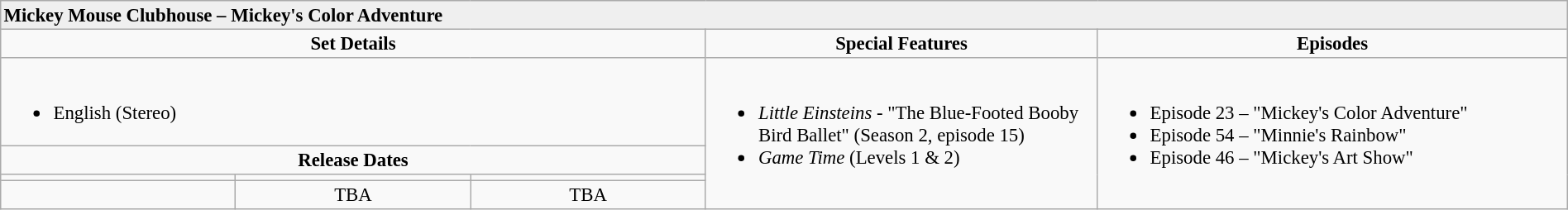<table border="2" cellpadding="2" cellspacing="0" style="width:100%; margin:0 1em 0 0; background:#f9f9f9; border:1px #aaa solid; border-collapse:collapse; font-size:95%;">
<tr style="background:#EFEFEF">
<td colspan="7"><strong>Mickey Mouse Clubhouse – Mickey's Color Adventure</strong></td>
</tr>
<tr style="text-align:center;">
<td style="width:45%;" colspan="3"><strong>Set Details</strong></td>
<td style="width:25%; "><strong>Special Features</strong></td>
<td style="width:30%; "><strong>Episodes</strong></td>
</tr>
<tr valign="top">
<td colspan="3" style="text-align:left;"><br><ul><li>English (Stereo)</li></ul></td>
<td rowspan="4" style="text-align:left;"><br><ul><li><em>Little Einsteins</em> - "The Blue-Footed Booby Bird Ballet" (Season 2, episode 15)</li><li><em>Game Time</em> (Levels 1 & 2)</li></ul></td>
<td rowspan="4" style="text-align:left;"><br><ul><li>Episode 23 – "Mickey's Color Adventure"</li><li>Episode 54 – "Minnie's Rainbow"</li><li>Episode 46 – "Mickey's Art Show"</li></ul></td>
</tr>
<tr>
<td colspan="3"  style="width:45%; text-align:center;"><strong>Release Dates</strong></td>
</tr>
<tr style="text-align:center;">
<td style="width:15%; "></td>
<td style="width:15%; "></td>
<td style="width:15%; "></td>
</tr>
<tr>
<td style="text-align:center;"></td>
<td style="text-align:center;">TBA</td>
<td style="text-align:center;">TBA</td>
</tr>
</table>
